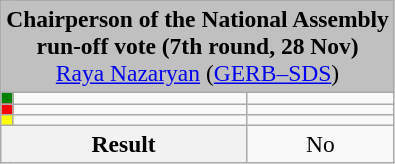<table class="wikitable mw-collapsible mw-collapsed" style="text-align:center; font-size:98%;">
<tr>
<td colspan="3" align="center" bgcolor="#C0C0C0"><strong>Chairperson of the National Assembly<br> run-off vote (7th round, 28 Nov)</strong><br><a href='#'>Raya Nazaryan</a> (<a href='#'>GERB–SDS</a>)</td>
</tr>
<tr>
<th style="width:1px; background:green;"></th>
<td style="text-align:left;"></td>
<td></td>
</tr>
<tr>
<th style="background:red;"></th>
<td style="text-align:left;"></td>
<td></td>
</tr>
<tr>
<th style="background:yellow;"></th>
<td style="text-align:left;"></td>
<td></td>
</tr>
<tr>
<th colspan="2">Result</th>
<td>No <br></td>
</tr>
</table>
